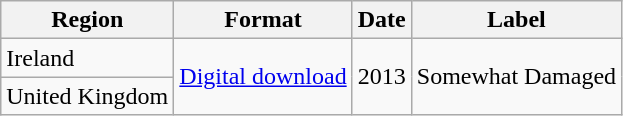<table class="wikitable">
<tr>
<th>Region</th>
<th>Format</th>
<th>Date</th>
<th>Label</th>
</tr>
<tr>
<td>Ireland</td>
<td rowspan="2"><a href='#'>Digital download</a></td>
<td rowspan="2">2013</td>
<td rowspan="2">Somewhat Damaged</td>
</tr>
<tr>
<td>United Kingdom</td>
</tr>
</table>
